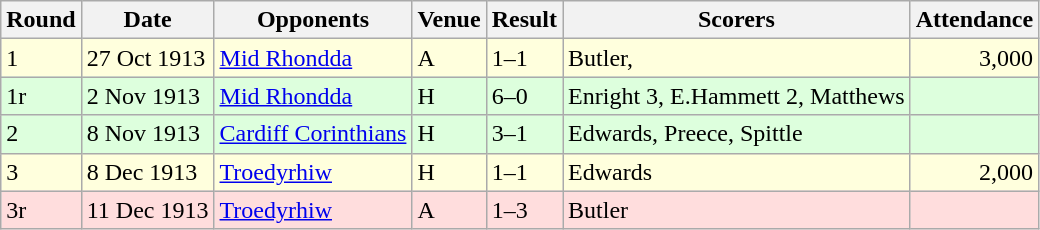<table class="wikitable">
<tr>
<th>Round</th>
<th>Date</th>
<th>Opponents</th>
<th>Venue</th>
<th>Result</th>
<th>Scorers</th>
<th>Attendance</th>
</tr>
<tr bgcolor="#ffffdd">
<td>1</td>
<td>27 Oct 1913</td>
<td><a href='#'>Mid Rhondda</a></td>
<td>A</td>
<td>1–1</td>
<td>Butler,</td>
<td align="right">3,000</td>
</tr>
<tr bgcolor="#ddffdd">
<td>1r</td>
<td>2 Nov 1913</td>
<td><a href='#'>Mid Rhondda</a></td>
<td>H</td>
<td>6–0</td>
<td>Enright 3, E.Hammett 2, Matthews</td>
<td></td>
</tr>
<tr bgcolor="#ddffdd">
<td>2</td>
<td>8 Nov 1913</td>
<td><a href='#'>Cardiff Corinthians</a></td>
<td>H</td>
<td>3–1</td>
<td>Edwards, Preece, Spittle</td>
<td></td>
</tr>
<tr bgcolor="#ffffdd">
<td>3</td>
<td>8 Dec 1913</td>
<td><a href='#'>Troedyrhiw</a></td>
<td>H</td>
<td>1–1</td>
<td>Edwards</td>
<td align="right">2,000</td>
</tr>
<tr bgcolor="#ffdddd">
<td>3r</td>
<td>11 Dec 1913</td>
<td><a href='#'>Troedyrhiw</a></td>
<td>A</td>
<td>1–3</td>
<td>Butler</td>
<td></td>
</tr>
</table>
